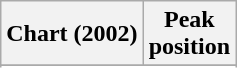<table class="wikitable plainrowheaders" style="text-align:center">
<tr>
<th>Chart (2002)</th>
<th>Peak<br>position</th>
</tr>
<tr>
</tr>
<tr>
</tr>
<tr>
</tr>
</table>
